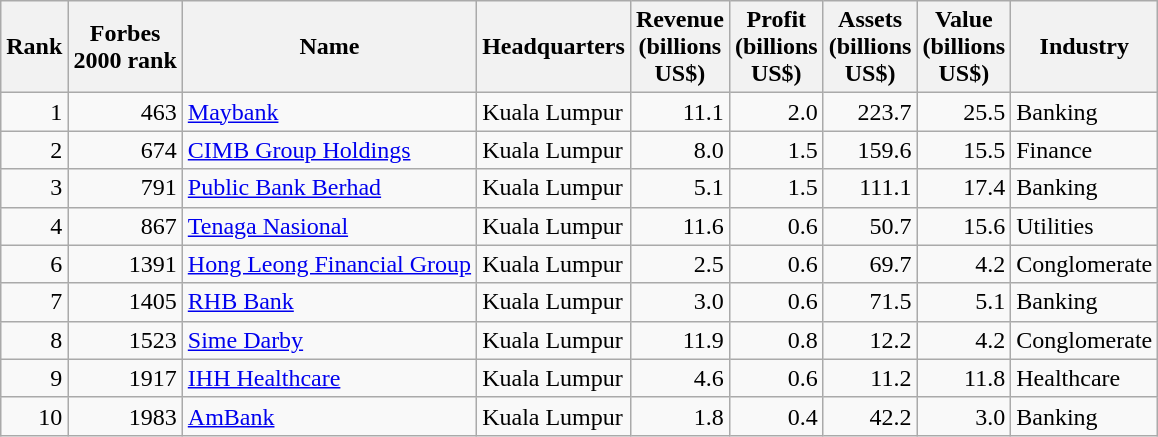<table class="wikitable sortable" style="text-align:right;">
<tr>
<th align="center">Rank</th>
<th align="center">Forbes <br>2000 rank</th>
<th align="center">Name</th>
<th align="center">Headquarters</th>
<th align="center">Revenue<br>(billions <br>US$)</th>
<th align="center">Profit<br>(billions <br>US$)</th>
<th align="center">Assets<br>(billions <br>US$)</th>
<th align="center">Value<br>(billions <br>US$)</th>
<th align="center">Industry</th>
</tr>
<tr>
<td>1</td>
<td>463</td>
<td align="left"><a href='#'>Maybank</a></td>
<td align="left">Kuala Lumpur</td>
<td>11.1</td>
<td>2.0</td>
<td>223.7</td>
<td>25.5</td>
<td align="left">Banking</td>
</tr>
<tr>
<td>2</td>
<td>674</td>
<td align="left"><a href='#'>CIMB Group Holdings</a></td>
<td align="left">Kuala Lumpur</td>
<td>8.0</td>
<td>1.5</td>
<td>159.6</td>
<td>15.5</td>
<td align="left">Finance</td>
</tr>
<tr>
<td>3</td>
<td>791</td>
<td align="left"><a href='#'>Public Bank Berhad</a></td>
<td align="left">Kuala Lumpur</td>
<td>5.1</td>
<td>1.5</td>
<td>111.1</td>
<td>17.4</td>
<td align="left">Banking</td>
</tr>
<tr>
<td>4</td>
<td>867</td>
<td align="left"><a href='#'>Tenaga Nasional</a></td>
<td align="left">Kuala Lumpur</td>
<td>11.6</td>
<td>0.6</td>
<td>50.7</td>
<td>15.6</td>
<td align="left">Utilities</td>
</tr>
<tr>
<td>6</td>
<td>1391</td>
<td align="left"><a href='#'>Hong Leong Financial Group</a></td>
<td align="left">Kuala Lumpur</td>
<td>2.5</td>
<td>0.6</td>
<td>69.7</td>
<td>4.2</td>
<td align="left">Conglomerate</td>
</tr>
<tr>
<td>7</td>
<td>1405</td>
<td align="left"><a href='#'>RHB Bank</a></td>
<td align="left">Kuala Lumpur</td>
<td>3.0</td>
<td>0.6</td>
<td>71.5</td>
<td>5.1</td>
<td align="left">Banking</td>
</tr>
<tr>
<td>8</td>
<td>1523</td>
<td align="left"><a href='#'>Sime Darby</a></td>
<td align="left">Kuala Lumpur</td>
<td>11.9</td>
<td>0.8</td>
<td>12.2</td>
<td>4.2</td>
<td align="left">Conglomerate</td>
</tr>
<tr>
<td>9</td>
<td>1917</td>
<td align="left"><a href='#'>IHH Healthcare</a></td>
<td align="left">Kuala Lumpur</td>
<td>4.6</td>
<td>0.6</td>
<td>11.2</td>
<td>11.8</td>
<td align="left">Healthcare</td>
</tr>
<tr>
<td>10</td>
<td>1983</td>
<td align="left"><a href='#'>AmBank</a></td>
<td align="left">Kuala Lumpur</td>
<td>1.8</td>
<td>0.4</td>
<td>42.2</td>
<td>3.0</td>
<td align="left">Banking</td>
</tr>
</table>
